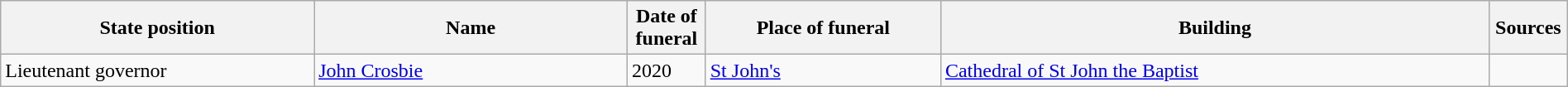<table class="wikitable" style="width:100%;">
<tr>
<th style="width:20%;">State position</th>
<th style="width:20%;">Name</th>
<th style="width:5%;">Date of funeral</th>
<th style="width:15%;">Place of funeral</th>
<th style="width:35%;">Building</th>
<th style="width:5%;">Sources</th>
</tr>
<tr>
<td>Lieutenant governor</td>
<td><a href='#'>John Crosbie</a></td>
<td>2020</td>
<td><a href='#'>St John's</a></td>
<td><a href='#'>Cathedral of St John the Baptist</a></td>
<td></td>
</tr>
</table>
